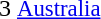<table cellspacing=0 cellpadding=0>
<tr>
<td><div>3 </div></td>
<td style="font-size: 95%"> <a href='#'>Australia</a></td>
</tr>
</table>
